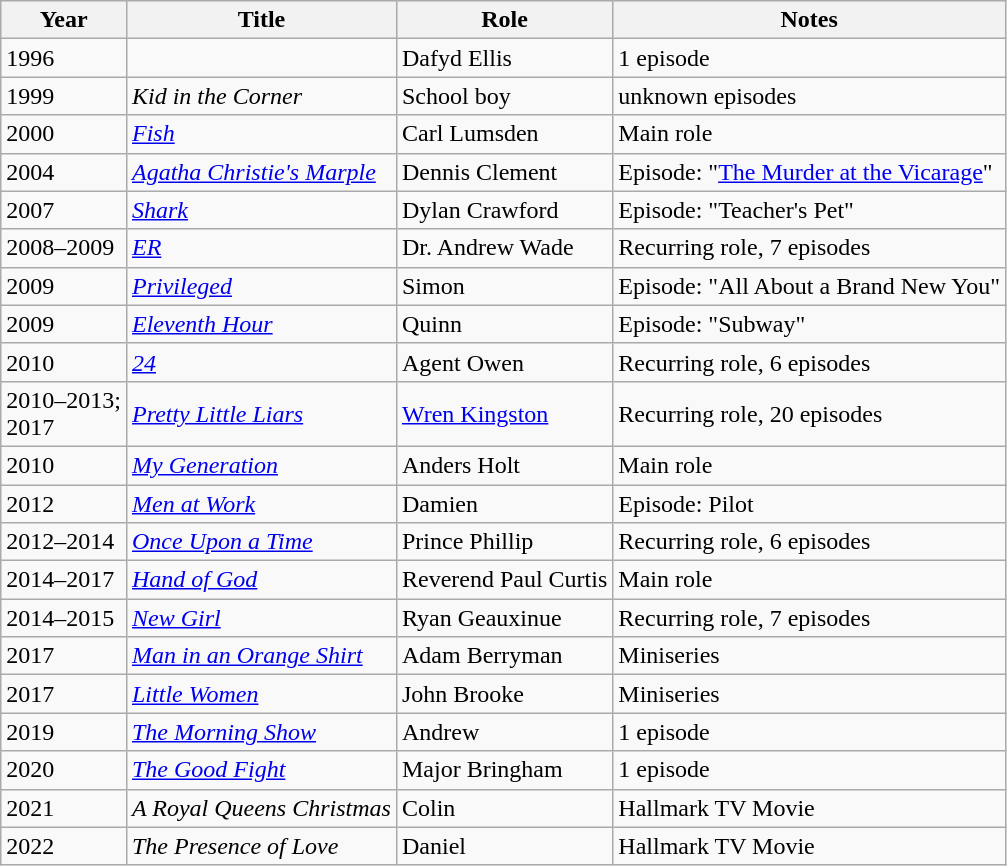<table class="wikitable sortable">
<tr>
<th>Year</th>
<th>Title</th>
<th>Role</th>
<th class="unsortable">Notes</th>
</tr>
<tr>
<td>1996</td>
<td><em></em></td>
<td>Dafyd Ellis</td>
<td>1 episode</td>
</tr>
<tr>
<td>1999</td>
<td><em>Kid in the Corner</em></td>
<td>School boy</td>
<td>unknown episodes</td>
</tr>
<tr>
<td>2000</td>
<td><em><a href='#'>Fish</a></em></td>
<td>Carl Lumsden</td>
<td>Main role</td>
</tr>
<tr>
<td>2004</td>
<td><em><a href='#'>Agatha Christie's Marple</a></em></td>
<td>Dennis Clement</td>
<td>Episode: "<a href='#'>The Murder at the Vicarage</a>"</td>
</tr>
<tr>
<td>2007</td>
<td><em><a href='#'>Shark</a></em></td>
<td>Dylan Crawford</td>
<td>Episode: "Teacher's Pet"</td>
</tr>
<tr>
<td>2008–2009</td>
<td><em><a href='#'>ER</a></em></td>
<td>Dr. Andrew Wade</td>
<td>Recurring role, 7 episodes</td>
</tr>
<tr>
<td>2009</td>
<td><em><a href='#'>Privileged</a></em></td>
<td>Simon</td>
<td>Episode: "All About a Brand New You"</td>
</tr>
<tr>
<td>2009</td>
<td><em><a href='#'>Eleventh Hour</a></em></td>
<td>Quinn</td>
<td>Episode: "Subway"</td>
</tr>
<tr>
<td>2010</td>
<td><em><a href='#'>24</a></em></td>
<td>Agent Owen</td>
<td>Recurring role, 6 episodes</td>
</tr>
<tr>
<td>2010–2013; <br> 2017</td>
<td><em><a href='#'>Pretty Little Liars</a></em></td>
<td><a href='#'>Wren Kingston</a></td>
<td>Recurring role, 20 episodes</td>
</tr>
<tr>
<td>2010</td>
<td><em><a href='#'>My Generation</a></em></td>
<td>Anders Holt</td>
<td>Main role</td>
</tr>
<tr>
<td>2012</td>
<td><em><a href='#'>Men at Work</a></em></td>
<td>Damien</td>
<td>Episode: Pilot</td>
</tr>
<tr>
<td>2012–2014</td>
<td><em><a href='#'>Once Upon a Time</a></em></td>
<td>Prince Phillip</td>
<td>Recurring role, 6 episodes</td>
</tr>
<tr>
<td>2014–2017</td>
<td><em><a href='#'>Hand of God</a></em></td>
<td>Reverend Paul Curtis</td>
<td>Main role</td>
</tr>
<tr>
<td>2014–2015</td>
<td><em><a href='#'>New Girl</a></em></td>
<td>Ryan Geauxinue</td>
<td>Recurring role, 7 episodes</td>
</tr>
<tr>
<td>2017</td>
<td><em><a href='#'>Man in an Orange Shirt</a></em></td>
<td>Adam Berryman</td>
<td>Miniseries</td>
</tr>
<tr>
<td>2017</td>
<td><em><a href='#'>Little Women</a></em></td>
<td>John Brooke</td>
<td>Miniseries</td>
</tr>
<tr>
<td>2019</td>
<td><em><a href='#'>The Morning Show</a></em></td>
<td>Andrew</td>
<td>1 episode</td>
</tr>
<tr>
<td>2020</td>
<td><em><a href='#'>The Good Fight</a></em></td>
<td>Major Bringham</td>
<td>1 episode</td>
</tr>
<tr>
<td>2021</td>
<td><em>A Royal Queens Christmas</em></td>
<td>Colin</td>
<td>Hallmark TV Movie</td>
</tr>
<tr>
<td>2022</td>
<td><em>The Presence of Love</em></td>
<td>Daniel</td>
<td>Hallmark TV Movie</td>
</tr>
</table>
